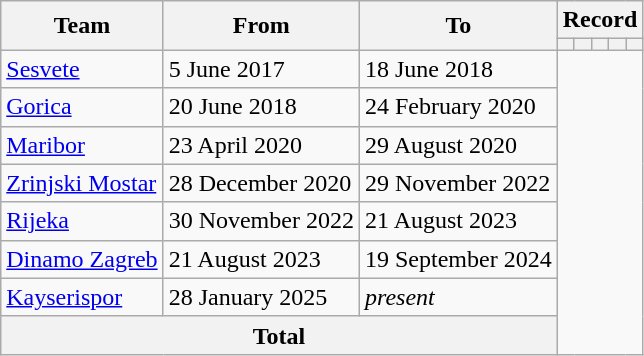<table class="wikitable" style="text-align:center">
<tr>
<th rowspan="2">Team</th>
<th rowspan="2">From</th>
<th rowspan="2">To</th>
<th colspan="8">Record</th>
</tr>
<tr>
<th></th>
<th></th>
<th></th>
<th></th>
<th></th>
</tr>
<tr>
<td align=left><a href='#'>Sesvete</a></td>
<td align=left>5 June 2017</td>
<td align=left>18 June 2018<br></td>
</tr>
<tr>
<td align=left><a href='#'>Gorica</a></td>
<td align=left>20 June 2018</td>
<td align=left>24 February 2020<br></td>
</tr>
<tr>
<td align=left><a href='#'>Maribor</a></td>
<td align=left>23 April 2020</td>
<td align=left>29 August 2020<br></td>
</tr>
<tr>
<td align=left><a href='#'>Zrinjski Mostar</a></td>
<td align=left>28 December 2020</td>
<td align=left>29 November 2022<br></td>
</tr>
<tr>
<td align=left><a href='#'>Rijeka</a></td>
<td align=left>30 November 2022</td>
<td align=left>21 August 2023<br></td>
</tr>
<tr>
<td align=left><a href='#'>Dinamo Zagreb</a></td>
<td align=left>21 August 2023</td>
<td align=left>19 September 2024<br></td>
</tr>
<tr>
<td align=left><a href='#'>Kayserispor</a></td>
<td align=left>28 January 2025</td>
<td align=left><em>present</em><br></td>
</tr>
<tr>
<th colspan="3">Total<br></th>
</tr>
</table>
